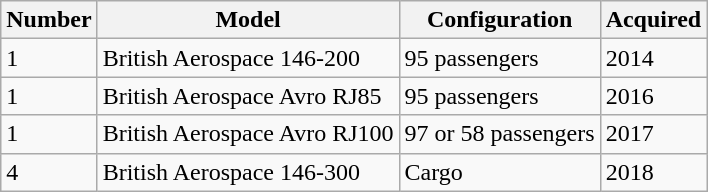<table class="wikitable">
<tr>
<th>Number</th>
<th>Model</th>
<th>Configuration</th>
<th>Acquired</th>
</tr>
<tr>
<td>1</td>
<td>British Aerospace 146-200</td>
<td>95 passengers</td>
<td>2014</td>
</tr>
<tr>
<td>1</td>
<td>British Aerospace Avro RJ85</td>
<td>95 passengers</td>
<td>2016</td>
</tr>
<tr>
<td>1</td>
<td>British Aerospace Avro RJ100</td>
<td>97 or 58 passengers</td>
<td>2017</td>
</tr>
<tr>
<td>4</td>
<td>British Aerospace 146-300</td>
<td>Cargo</td>
<td>2018</td>
</tr>
</table>
